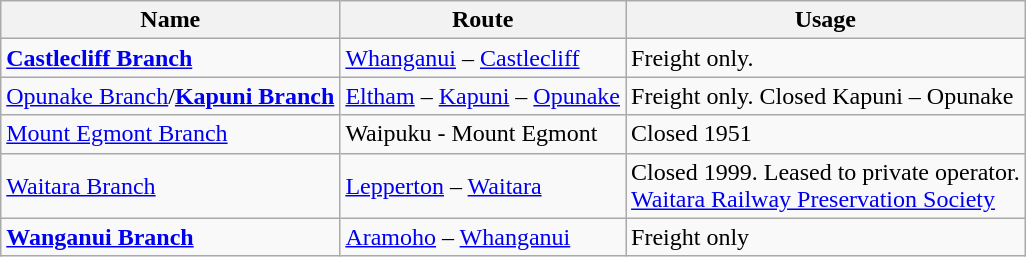<table class="wikitable">
<tr>
<th>Name</th>
<th>Route</th>
<th>Usage</th>
</tr>
<tr>
<td><strong><a href='#'>Castlecliff Branch</a></strong></td>
<td><a href='#'>Whanganui</a> – <a href='#'>Castlecliff</a></td>
<td>Freight only.</td>
</tr>
<tr>
<td><a href='#'>Opunake Branch</a>/<strong><a href='#'>Kapuni Branch</a></strong></td>
<td><a href='#'>Eltham</a> – <a href='#'>Kapuni</a> – <a href='#'>Opunake</a></td>
<td>Freight only. Closed Kapuni – Opunake</td>
</tr>
<tr>
<td><a href='#'>Mount Egmont Branch</a></td>
<td>Waipuku - Mount Egmont</td>
<td>Closed 1951</td>
</tr>
<tr>
<td><a href='#'>Waitara Branch</a></td>
<td><a href='#'>Lepperton</a> – <a href='#'>Waitara</a></td>
<td>Closed 1999. Leased to private operator. <br> <a href='#'>Waitara Railway Preservation Society</a></td>
</tr>
<tr>
<td><strong><a href='#'>Wanganui Branch</a></strong></td>
<td><a href='#'>Aramoho</a> – <a href='#'>Whanganui</a></td>
<td>Freight only</td>
</tr>
</table>
